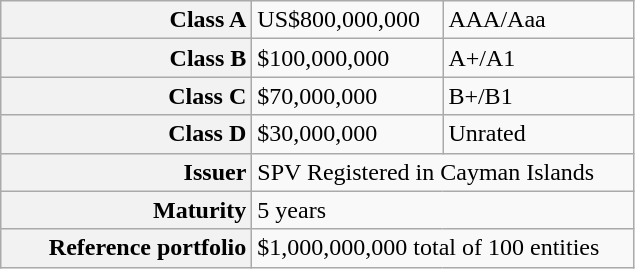<table class="wikitable">
<tr>
<th style="width:160px;text-align:right">Class A</th>
<td style="width:120px">US$800,000,000</td>
<td style="width:120px">AAA/Aaa</td>
</tr>
<tr>
<th style="text-align:right">Class B</th>
<td>$100,000,000</td>
<td>A+/A1</td>
</tr>
<tr>
<th style="text-align:right">Class C</th>
<td>$70,000,000</td>
<td>B+/B1</td>
</tr>
<tr>
<th style="text-align:right">Class D</th>
<td>$30,000,000</td>
<td>Unrated</td>
</tr>
<tr>
<th style="text-align:right">Issuer</th>
<td colspan="2">SPV Registered in Cayman Islands</td>
</tr>
<tr>
<th style="text-align:right">Maturity</th>
<td colspan="2">5 years</td>
</tr>
<tr>
<th style="text-align:right">Reference portfolio</th>
<td colspan="2">$1,000,000,000 total of 100 entities</td>
</tr>
</table>
